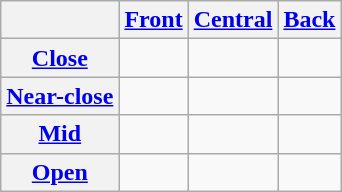<table class="wikitable">
<tr>
<th></th>
<th><a href='#'>Front</a></th>
<th><a href='#'>Central</a></th>
<th><a href='#'>Back</a></th>
</tr>
<tr>
<th><a href='#'>Close</a></th>
<td style="text-align: center;"></td>
<td style="text-align: center;"></td>
<td style="text-align: center;"></td>
</tr>
<tr>
<th><a href='#'>Near-close</a></th>
<td style="text-align: center;"></td>
<td style="text-align: center;"></td>
<td style="text-align: center;"></td>
</tr>
<tr>
<th><a href='#'>Mid</a></th>
<td style="text-align: center;"></td>
<td></td>
<td style="text-align: center;"></td>
</tr>
<tr>
<th><a href='#'>Open</a></th>
<td></td>
<td style="text-align: center;"></td>
<td></td>
</tr>
</table>
